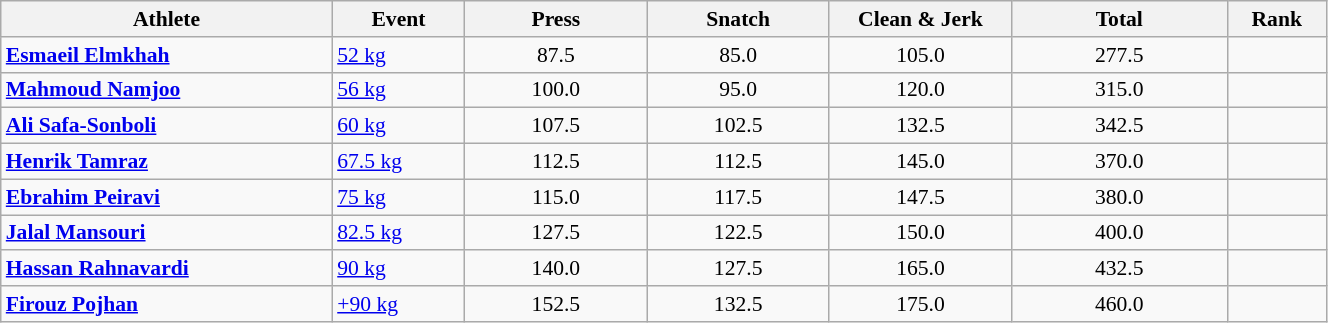<table class="wikitable" width="70%" style="text-align:center; font-size:90%">
<tr>
<th width="20%">Athlete</th>
<th width="8%">Event</th>
<th width="11%">Press</th>
<th width="11%">Snatch</th>
<th width="11%">Clean & Jerk</th>
<th width="13%">Total</th>
<th width="6%">Rank</th>
</tr>
<tr>
<td align="left"><strong><a href='#'>Esmaeil Elmkhah</a></strong></td>
<td align="left"><a href='#'>52 kg</a></td>
<td>87.5</td>
<td>85.0</td>
<td>105.0</td>
<td>277.5</td>
<td></td>
</tr>
<tr>
<td align="left"><strong><a href='#'>Mahmoud Namjoo</a></strong></td>
<td align="left"><a href='#'>56 kg</a></td>
<td>100.0</td>
<td>95.0</td>
<td>120.0</td>
<td>315.0</td>
<td></td>
</tr>
<tr>
<td align="left"><strong><a href='#'>Ali Safa-Sonboli</a></strong></td>
<td align="left"><a href='#'>60 kg</a></td>
<td>107.5</td>
<td>102.5</td>
<td>132.5</td>
<td>342.5</td>
<td></td>
</tr>
<tr>
<td align="left"><strong><a href='#'>Henrik Tamraz</a></strong></td>
<td align="left"><a href='#'>67.5 kg</a></td>
<td>112.5</td>
<td>112.5</td>
<td>145.0</td>
<td>370.0</td>
<td></td>
</tr>
<tr>
<td align="left"><strong><a href='#'>Ebrahim Peiravi</a></strong></td>
<td align="left"><a href='#'>75 kg</a></td>
<td>115.0</td>
<td>117.5</td>
<td>147.5</td>
<td>380.0</td>
<td></td>
</tr>
<tr>
<td align="left"><strong><a href='#'>Jalal Mansouri</a></strong></td>
<td align="left"><a href='#'>82.5 kg</a></td>
<td>127.5</td>
<td>122.5</td>
<td>150.0</td>
<td>400.0</td>
<td></td>
</tr>
<tr>
<td align="left"><strong><a href='#'>Hassan Rahnavardi</a></strong></td>
<td align="left"><a href='#'>90 kg</a></td>
<td>140.0</td>
<td>127.5</td>
<td>165.0</td>
<td>432.5</td>
<td></td>
</tr>
<tr>
<td align="left"><strong><a href='#'>Firouz Pojhan</a></strong></td>
<td align="left"><a href='#'>+90 kg</a></td>
<td>152.5</td>
<td>132.5</td>
<td>175.0</td>
<td>460.0</td>
<td></td>
</tr>
</table>
